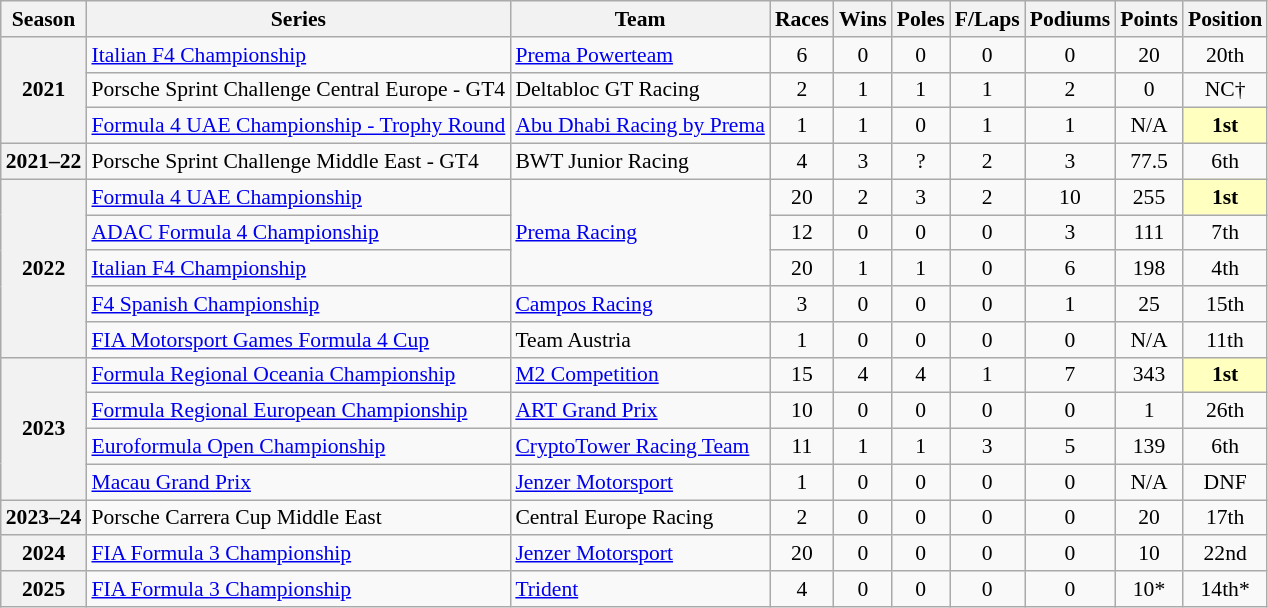<table class="wikitable" style="font-size: 90%; text-align:center;">
<tr>
<th>Season</th>
<th>Series</th>
<th>Team</th>
<th>Races</th>
<th>Wins</th>
<th>Poles</th>
<th>F/Laps</th>
<th>Podiums</th>
<th>Points</th>
<th>Position</th>
</tr>
<tr>
<th rowspan="3">2021</th>
<td style="text-align:left;"><a href='#'>Italian F4 Championship</a></td>
<td style="text-align:left;"><a href='#'>Prema Powerteam</a></td>
<td>6</td>
<td>0</td>
<td>0</td>
<td>0</td>
<td>0</td>
<td>20</td>
<td>20th</td>
</tr>
<tr>
<td style="text-align:left;">Porsche Sprint Challenge Central Europe - GT4</td>
<td style="text-align:left;">Deltabloc GT Racing</td>
<td>2</td>
<td>1</td>
<td>1</td>
<td>1</td>
<td>2</td>
<td>0</td>
<td>NC†</td>
</tr>
<tr>
<td style="text-align:left;"><a href='#'>Formula 4 UAE Championship - Trophy Round</a></td>
<td style="text-align:left;"><a href='#'>Abu Dhabi Racing by Prema</a></td>
<td>1</td>
<td>1</td>
<td>0</td>
<td>1</td>
<td>1</td>
<td>N/A</td>
<td style="background:#FFFFBF;"><strong>1st</strong></td>
</tr>
<tr>
<th>2021–22</th>
<td style="text-align:left;">Porsche Sprint Challenge Middle East - GT4</td>
<td style="text-align:left;">BWT Junior Racing</td>
<td>4</td>
<td>3</td>
<td>?</td>
<td>2</td>
<td>3</td>
<td>77.5</td>
<td>6th</td>
</tr>
<tr>
<th rowspan="5">2022</th>
<td style="text-align:left;"><a href='#'>Formula 4 UAE Championship</a></td>
<td rowspan="3" style="text-align:left;"><a href='#'>Prema Racing</a></td>
<td>20</td>
<td>2</td>
<td>3</td>
<td>2</td>
<td>10</td>
<td>255</td>
<td style="background:#FFFFBF;"><strong>1st</strong></td>
</tr>
<tr>
<td style="text-align:left;"><a href='#'>ADAC Formula 4 Championship</a></td>
<td>12</td>
<td>0</td>
<td>0</td>
<td>0</td>
<td>3</td>
<td>111</td>
<td>7th</td>
</tr>
<tr>
<td style="text-align:left;"><a href='#'>Italian F4 Championship</a></td>
<td>20</td>
<td>1</td>
<td>1</td>
<td>0</td>
<td>6</td>
<td>198</td>
<td>4th</td>
</tr>
<tr>
<td style="text-align:left;"><a href='#'>F4 Spanish Championship</a></td>
<td style="text-align:left;"><a href='#'>Campos Racing</a></td>
<td>3</td>
<td>0</td>
<td>0</td>
<td>0</td>
<td>1</td>
<td>25</td>
<td>15th</td>
</tr>
<tr>
<td style="text-align:left;"><a href='#'>FIA Motorsport Games Formula 4 Cup</a></td>
<td style="text-align:left;">Team Austria</td>
<td>1</td>
<td>0</td>
<td>0</td>
<td>0</td>
<td>0</td>
<td>N/A</td>
<td>11th</td>
</tr>
<tr>
<th rowspan="4">2023</th>
<td style="text-align:left;"><a href='#'>Formula Regional Oceania Championship</a></td>
<td style="text-align:left;"><a href='#'>M2 Competition</a></td>
<td>15</td>
<td>4</td>
<td>4</td>
<td>1</td>
<td>7</td>
<td>343</td>
<td style="background:#FFFFBF;"><strong>1st</strong></td>
</tr>
<tr>
<td style="text-align:left;"><a href='#'>Formula Regional European Championship</a></td>
<td style="text-align:left;"><a href='#'>ART Grand Prix</a></td>
<td>10</td>
<td>0</td>
<td>0</td>
<td>0</td>
<td>0</td>
<td>1</td>
<td>26th</td>
</tr>
<tr>
<td style="text-align:left;"><a href='#'>Euroformula Open Championship</a></td>
<td style="text-align:left;"><a href='#'>CryptoTower Racing Team</a></td>
<td>11</td>
<td>1</td>
<td>1</td>
<td>3</td>
<td>5</td>
<td>139</td>
<td>6th</td>
</tr>
<tr>
<td style="text-align:left;"><a href='#'>Macau Grand Prix</a></td>
<td style="text-align:left;"><a href='#'>Jenzer Motorsport</a></td>
<td>1</td>
<td>0</td>
<td>0</td>
<td>0</td>
<td>0</td>
<td>N/A</td>
<td>DNF</td>
</tr>
<tr>
<th>2023–24</th>
<td style="text-align:left;">Porsche Carrera Cup Middle East</td>
<td style="text-align:left;">Central Europe Racing</td>
<td>2</td>
<td>0</td>
<td>0</td>
<td>0</td>
<td>0</td>
<td>20</td>
<td>17th</td>
</tr>
<tr>
<th>2024</th>
<td style="text-align:left;"><a href='#'>FIA Formula 3 Championship</a></td>
<td style="text-align:left;"><a href='#'>Jenzer Motorsport</a></td>
<td>20</td>
<td>0</td>
<td>0</td>
<td>0</td>
<td>0</td>
<td>10</td>
<td>22nd</td>
</tr>
<tr>
<th>2025</th>
<td style="text-align:left;"><a href='#'>FIA Formula 3 Championship</a></td>
<td style="text-align:left;"><a href='#'>Trident</a></td>
<td>4</td>
<td>0</td>
<td>0</td>
<td>0</td>
<td>0</td>
<td>10*</td>
<td>14th*</td>
</tr>
</table>
